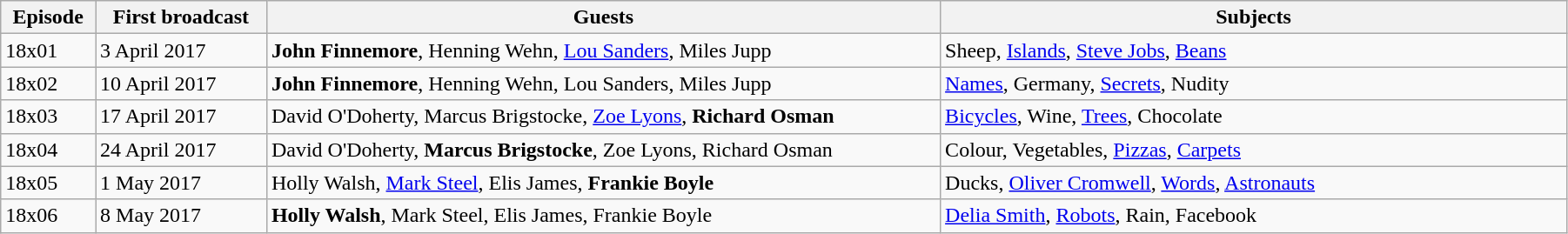<table class="wikitable" style="width:95%;">
<tr>
<th>Episode</th>
<th>First broadcast</th>
<th>Guests</th>
<th style="width:40%;">Subjects</th>
</tr>
<tr>
<td>18x01</td>
<td>3 April 2017</td>
<td><strong>John Finnemore</strong>, Henning Wehn, <a href='#'>Lou Sanders</a>, Miles Jupp</td>
<td>Sheep, <a href='#'>Islands</a>, <a href='#'>Steve Jobs</a>, <a href='#'>Beans</a></td>
</tr>
<tr>
<td>18x02</td>
<td>10 April 2017</td>
<td><strong>John Finnemore</strong>, Henning Wehn, Lou Sanders, Miles Jupp</td>
<td><a href='#'>Names</a>, Germany, <a href='#'>Secrets</a>, Nudity</td>
</tr>
<tr>
<td>18x03</td>
<td>17 April 2017</td>
<td>David O'Doherty, Marcus Brigstocke, <a href='#'>Zoe Lyons</a>, <strong>Richard Osman</strong></td>
<td><a href='#'>Bicycles</a>, Wine, <a href='#'>Trees</a>, Chocolate</td>
</tr>
<tr>
<td>18x04</td>
<td>24 April 2017</td>
<td>David O'Doherty, <strong>Marcus Brigstocke</strong>, Zoe Lyons, Richard Osman</td>
<td>Colour, Vegetables, <a href='#'>Pizzas</a>, <a href='#'>Carpets</a></td>
</tr>
<tr>
<td>18x05</td>
<td>1 May 2017</td>
<td>Holly Walsh, <a href='#'>Mark Steel</a>, Elis James, <strong>Frankie Boyle</strong></td>
<td>Ducks, <a href='#'>Oliver Cromwell</a>, <a href='#'>Words</a>, <a href='#'>Astronauts</a></td>
</tr>
<tr>
<td>18x06</td>
<td>8 May 2017</td>
<td><strong>Holly Walsh</strong>, Mark Steel, Elis James, Frankie Boyle</td>
<td><a href='#'>Delia Smith</a>, <a href='#'>Robots</a>, Rain, Facebook</td>
</tr>
</table>
